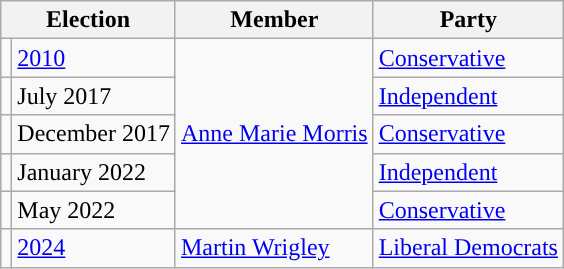<table class="wikitable">
<tr>
<th colspan="2">Election</th>
<th>Member</th>
<th>Party</th>
</tr>
<tr>
<td style="color:inherit;background-color: "></td>
<td><a href='#'>2010</a></td>
<td rowspan="5"><a href='#'>Anne Marie Morris</a></td>
<td><a href='#'>Conservative</a></td>
</tr>
<tr>
<td style="color:inherit;background-color: "></td>
<td>July 2017</td>
<td><a href='#'>Independent</a></td>
</tr>
<tr>
<td style="color:inherit;background-color: "></td>
<td>December 2017</td>
<td><a href='#'>Conservative</a></td>
</tr>
<tr>
<td style="color:inherit;background-color: "></td>
<td>January 2022</td>
<td><a href='#'>Independent</a></td>
</tr>
<tr>
<td style="color:inherit;background-color: "></td>
<td>May 2022</td>
<td><a href='#'>Conservative</a></td>
</tr>
<tr>
<td style="color:inherit;background-color: "></td>
<td><a href='#'>2024</a></td>
<td><a href='#'>Martin Wrigley</a></td>
<td><a href='#'>Liberal Democrats</a></td>
</tr>
</table>
